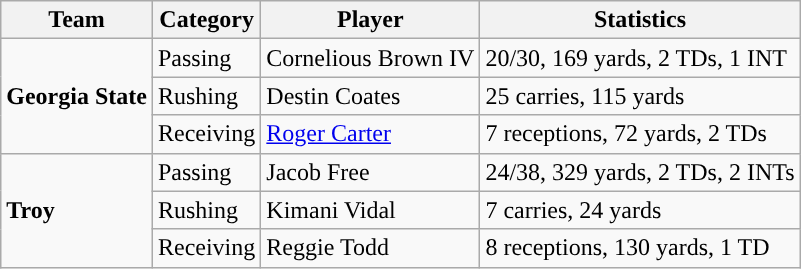<table class="wikitable" style="float: left;">
<tr>
<th>Team</th>
<th>Category</th>
<th>Player</th>
<th>Statistics</th>
</tr>
<tr>
<td rowspan=3><strong>Georgia State</strong></td>
<td>Passing</td>
<td>Cornelious Brown IV</td>
<td>20/30, 169 yards, 2 TDs, 1 INT</td>
</tr>
<tr>
<td>Rushing</td>
<td>Destin Coates</td>
<td>25 carries, 115 yards</td>
</tr>
<tr>
<td>Receiving</td>
<td><a href='#'>Roger Carter</a></td>
<td>7 receptions, 72 yards, 2 TDs</td>
</tr>
<tr>
<td rowspan=3><strong>Troy</strong></td>
<td>Passing</td>
<td>Jacob Free</td>
<td>24/38, 329 yards, 2 TDs, 2 INTs</td>
</tr>
<tr>
<td>Rushing</td>
<td>Kimani Vidal</td>
<td>7 carries, 24 yards</td>
</tr>
<tr>
<td>Receiving</td>
<td>Reggie Todd</td>
<td>8 receptions, 130 yards, 1 TD</td>
</tr>
</table>
